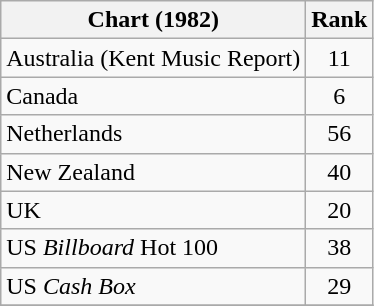<table class="wikitable sortable">
<tr>
<th>Chart (1982)</th>
<th>Rank</th>
</tr>
<tr>
<td>Australia (Kent Music Report)</td>
<td style="text-align:center;">11</td>
</tr>
<tr>
<td>Canada</td>
<td style="text-align:center;">6</td>
</tr>
<tr>
<td>Netherlands</td>
<td style="text-align:center;">56</td>
</tr>
<tr>
<td>New Zealand</td>
<td style="text-align:center;">40</td>
</tr>
<tr>
<td>UK</td>
<td style="text-align:center;">20</td>
</tr>
<tr>
<td>US <em>Billboard</em> Hot 100</td>
<td style="text-align:center;">38</td>
</tr>
<tr>
<td>US <em>Cash Box</em></td>
<td style="text-align:center;">29</td>
</tr>
<tr>
</tr>
</table>
